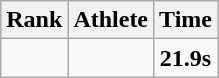<table class=wikitable style="text-align:center;">
<tr>
<th>Rank</th>
<th>Athlete</th>
<th>Time</th>
</tr>
<tr>
<td></td>
<td align=left></td>
<td><strong>21.9s</strong></td>
</tr>
</table>
